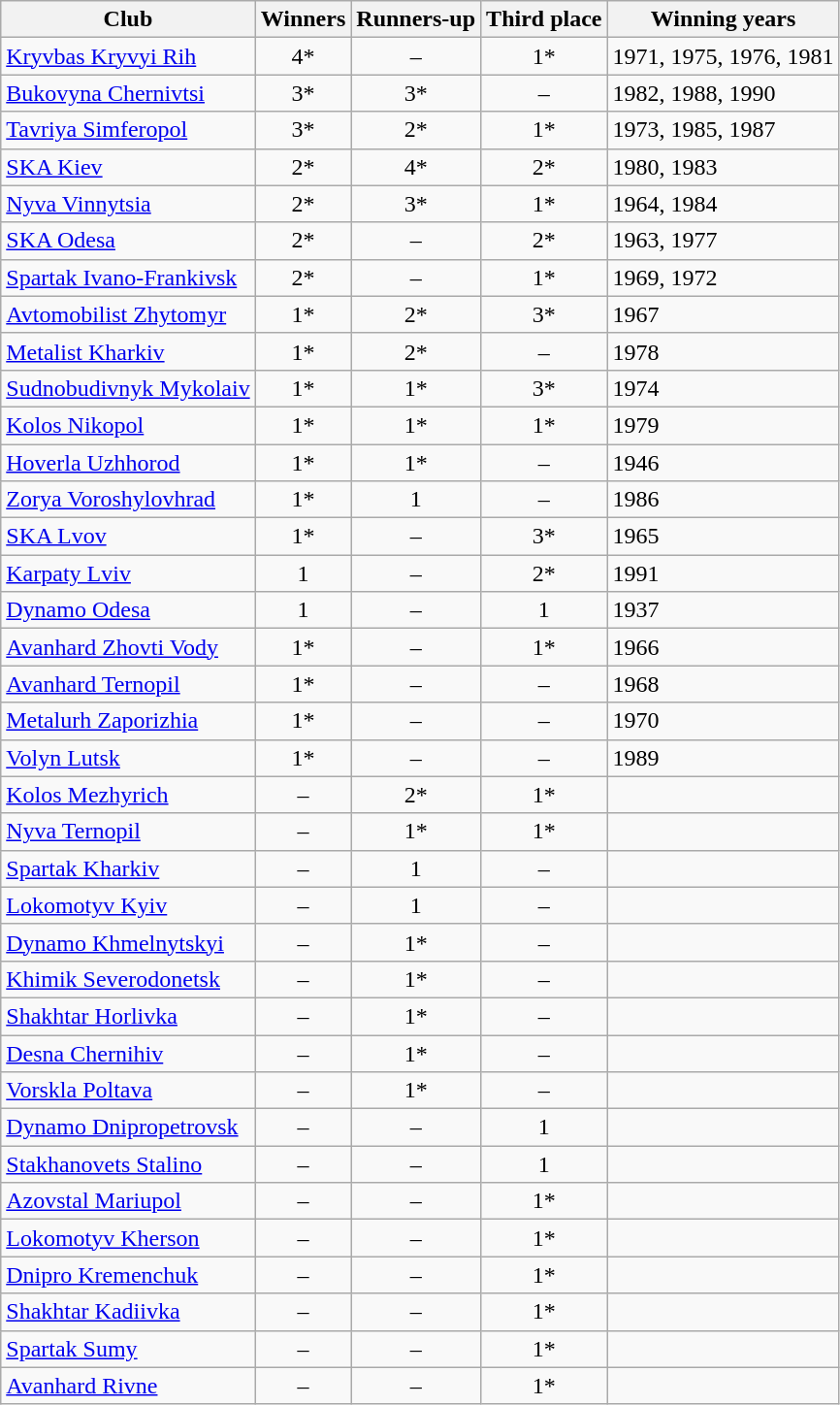<table class="sortable plainrowheaders wikitable">
<tr>
<th>Club</th>
<th>Winners</th>
<th>Runners-up</th>
<th>Third place</th>
<th>Winning years</th>
</tr>
<tr>
<td><a href='#'>Kryvbas Kryvyi Rih</a></td>
<td align=center>4*</td>
<td align=center>–</td>
<td align=center>1*</td>
<td align=left>1971, 1975, 1976, 1981</td>
</tr>
<tr>
<td><a href='#'>Bukovyna Chernivtsi</a></td>
<td align=center>3*</td>
<td align=center>3*</td>
<td align=center>–</td>
<td align=left>1982, 1988, 1990</td>
</tr>
<tr>
<td><a href='#'>Tavriya Simferopol</a></td>
<td align=center>3*</td>
<td align=center>2*</td>
<td align=center>1*</td>
<td align=left>1973, 1985, 1987</td>
</tr>
<tr>
<td><a href='#'>SKA Kiev</a></td>
<td align=center>2*</td>
<td align=center>4*</td>
<td align=center>2*</td>
<td align=left>1980, 1983</td>
</tr>
<tr>
<td><a href='#'>Nyva Vinnytsia</a></td>
<td align=center>2*</td>
<td align=center>3*</td>
<td align=center>1*</td>
<td align=left>1964, 1984</td>
</tr>
<tr>
<td><a href='#'>SKA Odesa</a></td>
<td align=center>2*</td>
<td align=center>–</td>
<td align=center>2*</td>
<td align=left>1963, 1977</td>
</tr>
<tr>
<td><a href='#'>Spartak Ivano-Frankivsk</a></td>
<td align=center>2*</td>
<td align=center>–</td>
<td align=center>1*</td>
<td align=left>1969, 1972</td>
</tr>
<tr>
<td><a href='#'>Avtomobilist Zhytomyr</a></td>
<td align=center>1*</td>
<td align=center>2*</td>
<td align=center>3*</td>
<td align=left>1967</td>
</tr>
<tr>
<td><a href='#'>Metalist Kharkiv</a></td>
<td align=center>1*</td>
<td align=center>2*</td>
<td align=center>–</td>
<td align=left>1978</td>
</tr>
<tr>
<td><a href='#'>Sudnobudivnyk Mykolaiv</a></td>
<td align=center>1*</td>
<td align=center>1*</td>
<td align=center>3*</td>
<td align=left>1974</td>
</tr>
<tr>
<td><a href='#'>Kolos Nikopol</a></td>
<td align=center>1*</td>
<td align=center>1*</td>
<td align=center>1*</td>
<td align=left>1979</td>
</tr>
<tr>
<td><a href='#'>Hoverla Uzhhorod</a></td>
<td align=center>1*</td>
<td align=center>1*</td>
<td align=center>–</td>
<td align=left>1946</td>
</tr>
<tr>
<td><a href='#'>Zorya Voroshylovhrad</a></td>
<td align=center>1*</td>
<td align=center>1</td>
<td align=center>–</td>
<td align=left>1986</td>
</tr>
<tr>
<td><a href='#'>SKA Lvov</a></td>
<td align=center>1*</td>
<td align=center>–</td>
<td align=center>3*</td>
<td align=left>1965</td>
</tr>
<tr>
<td><a href='#'>Karpaty Lviv</a></td>
<td align=center>1</td>
<td align=center>–</td>
<td align=center>2*</td>
<td align=left>1991</td>
</tr>
<tr>
<td><a href='#'>Dynamo Odesa</a></td>
<td align=center>1</td>
<td align=center>–</td>
<td align=center>1</td>
<td align=left>1937</td>
</tr>
<tr>
<td><a href='#'>Avanhard Zhovti Vody</a></td>
<td align=center>1*</td>
<td align=center>–</td>
<td align=center>1*</td>
<td align=left>1966</td>
</tr>
<tr>
<td><a href='#'>Avanhard Ternopil</a></td>
<td align=center>1*</td>
<td align=center>–</td>
<td align=center>–</td>
<td align=left>1968</td>
</tr>
<tr>
<td><a href='#'>Metalurh Zaporizhia</a></td>
<td align=center>1*</td>
<td align=center>–</td>
<td align=center>–</td>
<td align=left>1970</td>
</tr>
<tr>
<td><a href='#'>Volyn Lutsk</a></td>
<td align=center>1*</td>
<td align=center>–</td>
<td align=center>–</td>
<td align=left>1989</td>
</tr>
<tr>
<td><a href='#'>Kolos Mezhyrich</a></td>
<td align=center>–</td>
<td align=center>2*</td>
<td align=center>1*</td>
<td align=left></td>
</tr>
<tr>
<td><a href='#'>Nyva Ternopil</a></td>
<td align=center>–</td>
<td align=center>1*</td>
<td align=center>1*</td>
<td align=left></td>
</tr>
<tr>
<td><a href='#'>Spartak Kharkiv</a></td>
<td align=center>–</td>
<td align=center>1</td>
<td align=center>–</td>
<td align=left></td>
</tr>
<tr>
<td><a href='#'>Lokomotyv Kyiv</a></td>
<td align=center>–</td>
<td align=center>1</td>
<td align=center>–</td>
<td align=left></td>
</tr>
<tr>
<td><a href='#'>Dynamo Khmelnytskyi</a></td>
<td align=center>–</td>
<td align=center>1*</td>
<td align=center>–</td>
<td align=left></td>
</tr>
<tr>
<td><a href='#'>Khimik Severodonetsk</a></td>
<td align=center>–</td>
<td align=center>1*</td>
<td align=center>–</td>
<td align=left></td>
</tr>
<tr>
<td><a href='#'>Shakhtar Horlivka</a></td>
<td align=center>–</td>
<td align=center>1*</td>
<td align=center>–</td>
<td align=left></td>
</tr>
<tr>
<td><a href='#'>Desna Chernihiv</a></td>
<td align=center>–</td>
<td align=center>1*</td>
<td align=center>–</td>
<td align=left></td>
</tr>
<tr>
<td><a href='#'>Vorskla Poltava</a></td>
<td align=center>–</td>
<td align=center>1*</td>
<td align=center>–</td>
<td align=left></td>
</tr>
<tr>
<td><a href='#'>Dynamo Dnipropetrovsk</a></td>
<td align=center>–</td>
<td align=center>–</td>
<td align=center>1</td>
<td align=left></td>
</tr>
<tr>
<td><a href='#'>Stakhanovets Stalino</a></td>
<td align=center>–</td>
<td align=center>–</td>
<td align=center>1</td>
<td align=left></td>
</tr>
<tr>
<td><a href='#'>Azovstal Mariupol</a></td>
<td align=center>–</td>
<td align=center>–</td>
<td align=center>1*</td>
<td align=left></td>
</tr>
<tr>
<td><a href='#'>Lokomotyv Kherson</a></td>
<td align=center>–</td>
<td align=center>–</td>
<td align=center>1*</td>
<td align=left></td>
</tr>
<tr>
<td><a href='#'>Dnipro Kremenchuk</a></td>
<td align=center>–</td>
<td align=center>–</td>
<td align=center>1*</td>
<td align=left></td>
</tr>
<tr>
<td><a href='#'>Shakhtar Kadiivka</a></td>
<td align=center>–</td>
<td align=center>–</td>
<td align=center>1*</td>
<td align=left></td>
</tr>
<tr>
<td><a href='#'>Spartak Sumy</a></td>
<td align=center>–</td>
<td align=center>–</td>
<td align=center>1*</td>
<td align=left></td>
</tr>
<tr>
<td><a href='#'>Avanhard Rivne</a></td>
<td align=center>–</td>
<td align=center>–</td>
<td align=center>1*</td>
<td align=left></td>
</tr>
</table>
